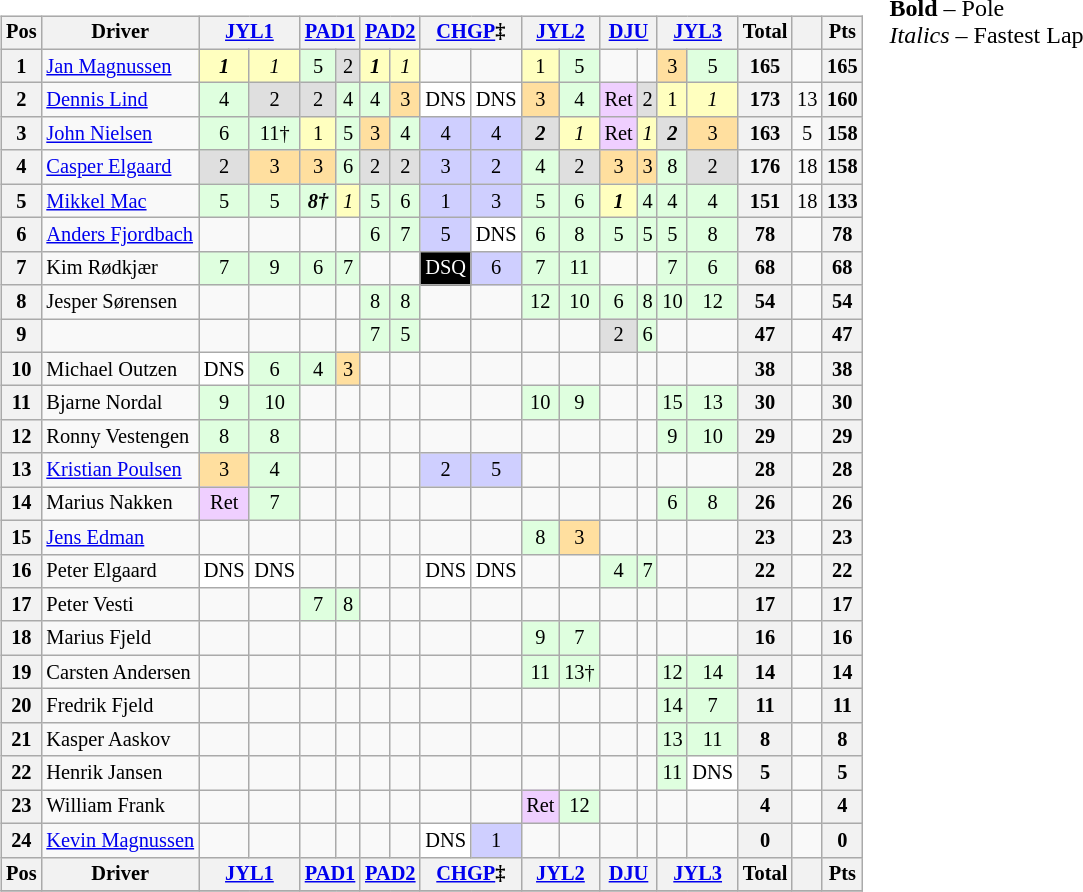<table>
<tr>
<td><br><table class="wikitable" style="font-size: 85%; text-align:center">
<tr valign="top">
<th valign="middle">Pos</th>
<th valign="middle">Driver</th>
<th colspan=2><a href='#'>JYL1</a></th>
<th colspan=2><a href='#'>PAD1</a></th>
<th colspan=2><a href='#'>PAD2</a></th>
<th colspan=2><a href='#'>CHGP</a>‡</th>
<th colspan=2><a href='#'>JYL2</a></th>
<th colspan=2><a href='#'>DJU</a></th>
<th colspan=2><a href='#'>JYL3</a></th>
<th valign="middle">Total</th>
<th valign="middle"></th>
<th valign="middle">Pts</th>
</tr>
<tr>
<th>1</th>
<td align=left> <a href='#'>Jan Magnussen</a></td>
<td style="background:#ffffbf;"><strong><em>1</em></strong></td>
<td style="background:#ffffbf;"><em>1</em></td>
<td style="background:#dfffdf;">5</td>
<td style="background:#dfdfdf;">2</td>
<td style="background:#ffffbf;"><strong><em>1</em></strong></td>
<td style="background:#ffffbf;"><em>1</em></td>
<td></td>
<td></td>
<td style="background:#ffffbf;">1</td>
<td style="background:#dfffdf;">5</td>
<td></td>
<td></td>
<td style="background:#ffdf9f;">3</td>
<td style="background:#dfffdf;">5</td>
<th>165</th>
<td></td>
<th>165</th>
</tr>
<tr>
<th>2</th>
<td align=left> <a href='#'>Dennis Lind</a></td>
<td style="background:#dfffdf;">4</td>
<td style="background:#dfdfdf;">2</td>
<td style="background:#dfdfdf;">2</td>
<td style="background:#dfffdf;">4</td>
<td style="background:#dfffdf;">4</td>
<td style="background:#ffdf9f;">3</td>
<td style="background:#ffffff;">DNS</td>
<td style="background:#ffffff;">DNS</td>
<td style="background:#ffdf9f;">3</td>
<td style="background:#dfffdf;">4</td>
<td style="background:#efcfff;">Ret</td>
<td style="background:#dfdfdf;">2</td>
<td style="background:#ffffbf;">1</td>
<td style="background:#ffffbf;"><em>1</em></td>
<th>173</th>
<td>13</td>
<th>160</th>
</tr>
<tr>
<th>3</th>
<td align=left> <a href='#'>John Nielsen</a></td>
<td style="background:#dfffdf;">6</td>
<td style="background:#dfffdf;">11†</td>
<td style="background:#ffffbf;">1</td>
<td style="background:#dfffdf;">5</td>
<td style="background:#ffdf9f;">3</td>
<td style="background:#dfffdf;">4</td>
<td style="background:#cfcfff;">4</td>
<td style="background:#cfcfff;">4</td>
<td style="background:#dfdfdf;"><strong><em>2</em></strong></td>
<td style="background:#ffffbf;"><em>1</em></td>
<td style="background:#efcfff;">Ret</td>
<td style="background:#ffffbf;"><em>1</em></td>
<td style="background:#dfdfdf;"><strong><em>2</em></strong></td>
<td style="background:#ffdf9f;">3</td>
<th>163</th>
<td>5</td>
<th>158</th>
</tr>
<tr>
<th>4</th>
<td align=left> <a href='#'>Casper Elgaard</a></td>
<td style="background:#dfdfdf;">2</td>
<td style="background:#ffdf9f;">3</td>
<td style="background:#ffdf9f;">3</td>
<td style="background:#dfffdf;">6</td>
<td style="background:#dfdfdf;">2</td>
<td style="background:#dfdfdf;">2</td>
<td style="background:#cfcfff;">3</td>
<td style="background:#cfcfff;">2</td>
<td style="background:#dfffdf;">4</td>
<td style="background:#dfdfdf;">2</td>
<td style="background:#ffdf9f;">3</td>
<td style="background:#ffdf9f;">3</td>
<td style="background:#dfffdf;">8</td>
<td style="background:#dfdfdf;">2</td>
<th>176</th>
<td>18</td>
<th>158</th>
</tr>
<tr>
<th>5</th>
<td align=left> <a href='#'>Mikkel Mac</a></td>
<td style="background:#dfffdf;">5</td>
<td style="background:#dfffdf;">5</td>
<td style="background:#dfffdf;"><strong><em>8†</em></strong></td>
<td style="background:#ffffbf;"><em>1</em></td>
<td style="background:#dfffdf;">5</td>
<td style="background:#dfffdf;">6</td>
<td style="background:#cfcfff;">1</td>
<td style="background:#cfcfff;">3</td>
<td style="background:#dfffdf;">5</td>
<td style="background:#dfffdf;">6</td>
<td style="background:#ffffbf;"><strong><em>1</em></strong></td>
<td style="background:#dfffdf;">4</td>
<td style="background:#dfffdf;">4</td>
<td style="background:#dfffdf;">4</td>
<th>151</th>
<td>18</td>
<th>133</th>
</tr>
<tr>
<th>6</th>
<td align=left> <a href='#'>Anders Fjordbach</a></td>
<td></td>
<td></td>
<td></td>
<td></td>
<td style="background:#dfffdf;">6</td>
<td style="background:#dfffdf;">7</td>
<td style="background:#cfcfff;">5</td>
<td style="background:#ffffff;">DNS</td>
<td style="background:#dfffdf;">6</td>
<td style="background:#dfffdf;">8</td>
<td style="background:#dfffdf;">5</td>
<td style="background:#dfffdf;">5</td>
<td style="background:#dfffdf;">5</td>
<td style="background:#dfffdf;">8</td>
<th>78</th>
<td></td>
<th>78</th>
</tr>
<tr>
<th>7</th>
<td align=left> Kim Rødkjær</td>
<td style="background:#dfffdf;">7</td>
<td style="background:#dfffdf;">9</td>
<td style="background:#dfffdf;">6</td>
<td style="background:#dfffdf;">7</td>
<td></td>
<td></td>
<td style="background:#000000; color:white">DSQ</td>
<td style="background:#cfcfff;">6</td>
<td style="background:#dfffdf;">7</td>
<td style="background:#dfffdf;">11</td>
<td></td>
<td></td>
<td style="background:#dfffdf;">7</td>
<td style="background:#dfffdf;">6</td>
<th>68</th>
<td></td>
<th>68</th>
</tr>
<tr>
<th>8</th>
<td align=left> Jesper Sørensen</td>
<td></td>
<td></td>
<td></td>
<td></td>
<td style="background:#dfffdf;">8</td>
<td style="background:#dfffdf;">8</td>
<td></td>
<td></td>
<td style="background:#dfffdf;">12</td>
<td style="background:#dfffdf;">10</td>
<td style="background:#dfffdf;">6</td>
<td style="background:#dfffdf;">8</td>
<td style="background:#dfffdf;">10</td>
<td style="background:#dfffdf;">12</td>
<th>54</th>
<td></td>
<th>54</th>
</tr>
<tr>
<th>9</th>
<td align=left></td>
<td></td>
<td></td>
<td></td>
<td></td>
<td style="background:#dfffdf;">7</td>
<td style="background:#dfffdf;">5</td>
<td></td>
<td></td>
<td></td>
<td></td>
<td style="background:#dfdfdf;">2</td>
<td style="background:#dfffdf;">6</td>
<td></td>
<td></td>
<th>47</th>
<td></td>
<th>47</th>
</tr>
<tr>
<th>10</th>
<td align=left> Michael Outzen</td>
<td style="background:#ffffff;">DNS</td>
<td style="background:#dfffdf;">6</td>
<td style="background:#dfffdf;">4</td>
<td style="background:#ffdf9f;">3</td>
<td></td>
<td></td>
<td></td>
<td></td>
<td></td>
<td></td>
<td></td>
<td></td>
<td></td>
<td></td>
<th>38</th>
<td></td>
<th>38</th>
</tr>
<tr>
<th>11</th>
<td align=left> Bjarne Nordal</td>
<td style="background:#dfffdf;">9</td>
<td style="background:#dfffdf;">10</td>
<td></td>
<td></td>
<td></td>
<td></td>
<td></td>
<td></td>
<td style="background:#dfffdf;">10</td>
<td style="background:#dfffdf;">9</td>
<td></td>
<td></td>
<td style="background:#dfffdf;">15</td>
<td style="background:#dfffdf;">13</td>
<th>30</th>
<td></td>
<th>30</th>
</tr>
<tr>
<th>12</th>
<td align=left> Ronny Vestengen</td>
<td style="background:#dfffdf;">8</td>
<td style="background:#dfffdf;">8</td>
<td></td>
<td></td>
<td></td>
<td></td>
<td></td>
<td></td>
<td></td>
<td></td>
<td></td>
<td></td>
<td style="background:#dfffdf;">9</td>
<td style="background:#dfffdf;">10</td>
<th>29</th>
<td></td>
<th>29</th>
</tr>
<tr>
<th>13</th>
<td align=left> <a href='#'>Kristian Poulsen</a></td>
<td style="background:#ffdf9f;">3</td>
<td style="background:#dfffdf;">4</td>
<td></td>
<td></td>
<td></td>
<td></td>
<td style="background:#cfcfff;">2</td>
<td style="background:#cfcfff;">5</td>
<td></td>
<td></td>
<td></td>
<td></td>
<td></td>
<td></td>
<th>28</th>
<td></td>
<th>28</th>
</tr>
<tr>
<th>14</th>
<td align=left> Marius Nakken</td>
<td style="background:#efcfff;">Ret</td>
<td style="background:#dfffdf;">7</td>
<td></td>
<td></td>
<td></td>
<td></td>
<td></td>
<td></td>
<td></td>
<td></td>
<td></td>
<td></td>
<td style="background:#dfffdf;">6</td>
<td style="background:#dfffdf;">8</td>
<th>26</th>
<td></td>
<th>26</th>
</tr>
<tr>
<th>15</th>
<td align=left> <a href='#'>Jens Edman</a></td>
<td></td>
<td></td>
<td></td>
<td></td>
<td></td>
<td></td>
<td></td>
<td></td>
<td style="background:#dfffdf;">8</td>
<td style="background:#ffdf9f;">3</td>
<td></td>
<td></td>
<td></td>
<td></td>
<th>23</th>
<td></td>
<th>23</th>
</tr>
<tr>
<th>16</th>
<td align=left> Peter Elgaard</td>
<td style="background:#ffffff;">DNS</td>
<td style="background:#ffffff;">DNS</td>
<td></td>
<td></td>
<td></td>
<td></td>
<td style="background:#ffffff;">DNS</td>
<td style="background:#ffffff;">DNS</td>
<td></td>
<td></td>
<td style="background:#dfffdf;">4</td>
<td style="background:#dfffdf;">7</td>
<td></td>
<td></td>
<th>22</th>
<td></td>
<th>22</th>
</tr>
<tr>
<th>17</th>
<td align=left> Peter Vesti</td>
<td></td>
<td></td>
<td style="background:#dfffdf;">7</td>
<td style="background:#dfffdf;">8</td>
<td></td>
<td></td>
<td></td>
<td></td>
<td></td>
<td></td>
<td></td>
<td></td>
<td></td>
<td></td>
<th>17</th>
<td></td>
<th>17</th>
</tr>
<tr>
<th>18</th>
<td align=left> Marius Fjeld</td>
<td></td>
<td></td>
<td></td>
<td></td>
<td></td>
<td></td>
<td></td>
<td></td>
<td style="background:#dfffdf;">9</td>
<td style="background:#dfffdf;">7</td>
<td></td>
<td></td>
<td></td>
<td></td>
<th>16</th>
<td></td>
<th>16</th>
</tr>
<tr>
<th>19</th>
<td align=left> Carsten Andersen</td>
<td></td>
<td></td>
<td></td>
<td></td>
<td></td>
<td></td>
<td></td>
<td></td>
<td style="background:#dfffdf;">11</td>
<td style="background:#dfffdf;">13†</td>
<td></td>
<td></td>
<td style="background:#dfffdf;">12</td>
<td style="background:#dfffdf;">14</td>
<th>14</th>
<td></td>
<th>14</th>
</tr>
<tr>
<th>20</th>
<td align=left> Fredrik Fjeld</td>
<td></td>
<td></td>
<td></td>
<td></td>
<td></td>
<td></td>
<td></td>
<td></td>
<td></td>
<td></td>
<td></td>
<td></td>
<td style="background:#dfffdf;">14</td>
<td style="background:#dfffdf;">7</td>
<th>11</th>
<td></td>
<th>11</th>
</tr>
<tr>
<th>21</th>
<td align=left> Kasper Aaskov</td>
<td></td>
<td></td>
<td></td>
<td></td>
<td></td>
<td></td>
<td></td>
<td></td>
<td></td>
<td></td>
<td></td>
<td></td>
<td style="background:#dfffdf;">13</td>
<td style="background:#dfffdf;">11</td>
<th>8</th>
<td></td>
<th>8</th>
</tr>
<tr>
<th>22</th>
<td align=left> Henrik Jansen</td>
<td></td>
<td></td>
<td></td>
<td></td>
<td></td>
<td></td>
<td></td>
<td></td>
<td></td>
<td></td>
<td></td>
<td></td>
<td style="background:#dfffdf;">11</td>
<td style="background:#ffffff;">DNS</td>
<th>5</th>
<td></td>
<th>5</th>
</tr>
<tr>
<th>23</th>
<td align=left> William Frank</td>
<td></td>
<td></td>
<td></td>
<td></td>
<td></td>
<td></td>
<td></td>
<td></td>
<td style="background:#efcfff;">Ret</td>
<td style="background:#dfffdf;">12</td>
<td></td>
<td></td>
<td></td>
<td></td>
<th>4</th>
<td></td>
<th>4</th>
</tr>
<tr>
<th>24</th>
<td align=left> <a href='#'>Kevin Magnussen</a></td>
<td></td>
<td></td>
<td></td>
<td></td>
<td></td>
<td></td>
<td style="background:#ffffff;">DNS</td>
<td style="background:#cfcfff;">1</td>
<td></td>
<td></td>
<td></td>
<td></td>
<td></td>
<td></td>
<th>0</th>
<td></td>
<th>0</th>
</tr>
<tr valign="top">
<th valign="middle">Pos</th>
<th valign="middle">Driver</th>
<th colspan=2><a href='#'>JYL1</a></th>
<th colspan=2><a href='#'>PAD1</a></th>
<th colspan=2><a href='#'>PAD2</a></th>
<th colspan=2><a href='#'>CHGP</a>‡</th>
<th colspan=2><a href='#'>JYL2</a></th>
<th colspan=2><a href='#'>DJU</a></th>
<th colspan=2><a href='#'>JYL3</a></th>
<th valign="middle">Total</th>
<th valign="middle"></th>
<th valign="middle">Pts</th>
</tr>
<tr>
</tr>
</table>
</td>
<td valign="top"><br>
<span><strong>Bold</strong> – Pole<br>
<em>Italics</em> – Fastest Lap</span></td>
</tr>
</table>
